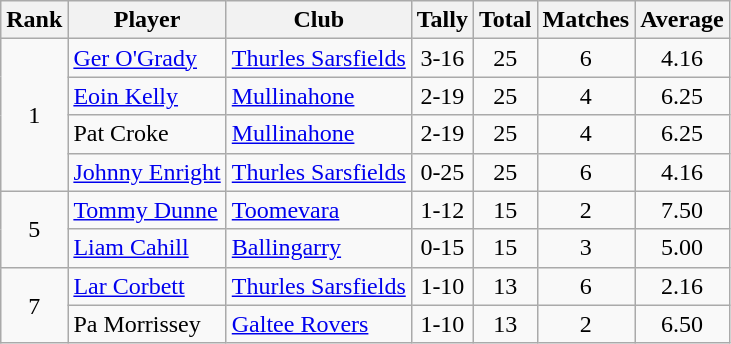<table class="wikitable">
<tr>
<th>Rank</th>
<th>Player</th>
<th>Club</th>
<th>Tally</th>
<th>Total</th>
<th>Matches</th>
<th>Average</th>
</tr>
<tr>
<td rowspan="4" style="text-align:center;">1</td>
<td><a href='#'>Ger O'Grady</a></td>
<td><a href='#'>Thurles Sarsfields</a></td>
<td align=center>3-16</td>
<td align=center>25</td>
<td align=center>6</td>
<td align=center>4.16</td>
</tr>
<tr>
<td><a href='#'>Eoin Kelly</a></td>
<td><a href='#'>Mullinahone</a></td>
<td align=center>2-19</td>
<td align=center>25</td>
<td align=center>4</td>
<td align=center>6.25</td>
</tr>
<tr>
<td>Pat Croke</td>
<td><a href='#'>Mullinahone</a></td>
<td align=center>2-19</td>
<td align=center>25</td>
<td align=center>4</td>
<td align=center>6.25</td>
</tr>
<tr>
<td><a href='#'>Johnny Enright</a></td>
<td><a href='#'>Thurles Sarsfields</a></td>
<td align=center>0-25</td>
<td align=center>25</td>
<td align=center>6</td>
<td align=center>4.16</td>
</tr>
<tr>
<td rowspan="2" style="text-align:center;">5</td>
<td><a href='#'>Tommy Dunne</a></td>
<td><a href='#'>Toomevara</a></td>
<td align=center>1-12</td>
<td align=center>15</td>
<td align=center>2</td>
<td align=center>7.50</td>
</tr>
<tr>
<td><a href='#'>Liam Cahill</a></td>
<td><a href='#'>Ballingarry</a></td>
<td align=center>0-15</td>
<td align=center>15</td>
<td align=center>3</td>
<td align=center>5.00</td>
</tr>
<tr>
<td rowspan="2" style="text-align:center;">7</td>
<td><a href='#'>Lar Corbett</a></td>
<td><a href='#'>Thurles Sarsfields</a></td>
<td align=center>1-10</td>
<td align=center>13</td>
<td align=center>6</td>
<td align=center>2.16</td>
</tr>
<tr>
<td>Pa Morrissey</td>
<td><a href='#'>Galtee Rovers</a></td>
<td align=center>1-10</td>
<td align=center>13</td>
<td align=center>2</td>
<td align=center>6.50</td>
</tr>
</table>
